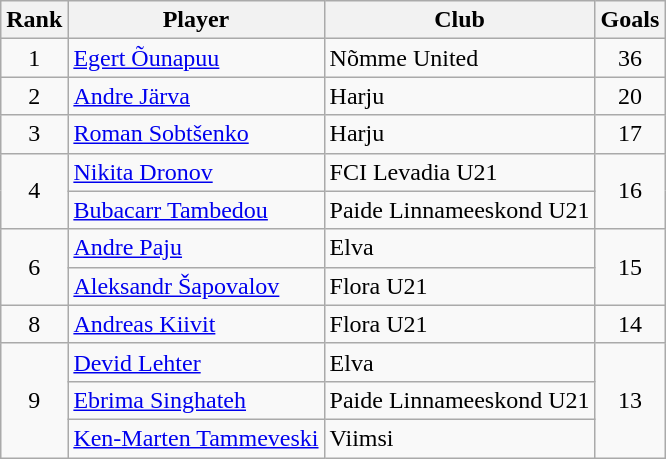<table class="wikitable" style="text-align:center">
<tr>
<th>Rank</th>
<th>Player</th>
<th>Club</th>
<th>Goals</th>
</tr>
<tr>
<td>1</td>
<td align=left> <a href='#'>Egert Õunapuu</a></td>
<td align=left>Nõmme United</td>
<td>36</td>
</tr>
<tr>
<td>2</td>
<td align=left> <a href='#'>Andre Järva</a></td>
<td align=left>Harju</td>
<td>20</td>
</tr>
<tr>
<td>3</td>
<td align=left> <a href='#'>Roman Sobtšenko</a></td>
<td align=left>Harju</td>
<td>17</td>
</tr>
<tr>
<td rowspan=2>4</td>
<td align=left> <a href='#'>Nikita Dronov</a></td>
<td align=left>FCI Levadia U21</td>
<td rowspan=2>16</td>
</tr>
<tr>
<td align=left> <a href='#'>Bubacarr Tambedou</a></td>
<td align=left>Paide Linnameeskond U21</td>
</tr>
<tr>
<td rowspan=2>6</td>
<td align=left> <a href='#'>Andre Paju</a></td>
<td align=left>Elva</td>
<td rowspan=2>15</td>
</tr>
<tr>
<td align=left> <a href='#'>Aleksandr Šapovalov</a></td>
<td align=left>Flora U21</td>
</tr>
<tr>
<td>8</td>
<td align=left> <a href='#'>Andreas Kiivit</a></td>
<td align=left>Flora U21</td>
<td>14</td>
</tr>
<tr>
<td rowspan=3>9</td>
<td align=left> <a href='#'>Devid Lehter</a></td>
<td align=left>Elva</td>
<td rowspan=3>13</td>
</tr>
<tr>
<td align=left> <a href='#'>Ebrima Singhateh</a></td>
<td align=left>Paide Linnameeskond U21</td>
</tr>
<tr>
<td align=left> <a href='#'>Ken-Marten Tammeveski</a></td>
<td align=left>Viimsi</td>
</tr>
</table>
